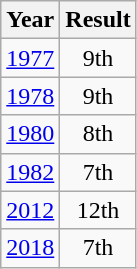<table class="wikitable" style="text-align:center">
<tr>
<th>Year</th>
<th>Result</th>
</tr>
<tr>
<td><a href='#'>1977</a></td>
<td>9th</td>
</tr>
<tr>
<td><a href='#'>1978</a></td>
<td>9th</td>
</tr>
<tr>
<td><a href='#'>1980</a></td>
<td>8th</td>
</tr>
<tr>
<td><a href='#'>1982</a></td>
<td>7th</td>
</tr>
<tr>
<td><a href='#'>2012</a></td>
<td>12th</td>
</tr>
<tr>
<td><a href='#'>2018</a></td>
<td>7th</td>
</tr>
</table>
